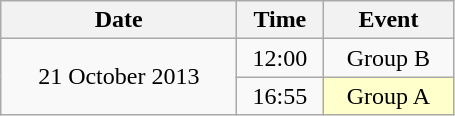<table class = "wikitable" style="text-align:center;">
<tr>
<th width=150>Date</th>
<th width=50>Time</th>
<th width=80>Event</th>
</tr>
<tr>
<td rowspan=2>21 October 2013</td>
<td>12:00</td>
<td>Group B</td>
</tr>
<tr>
<td>16:55</td>
<td bgcolor=ffffcc>Group A</td>
</tr>
</table>
